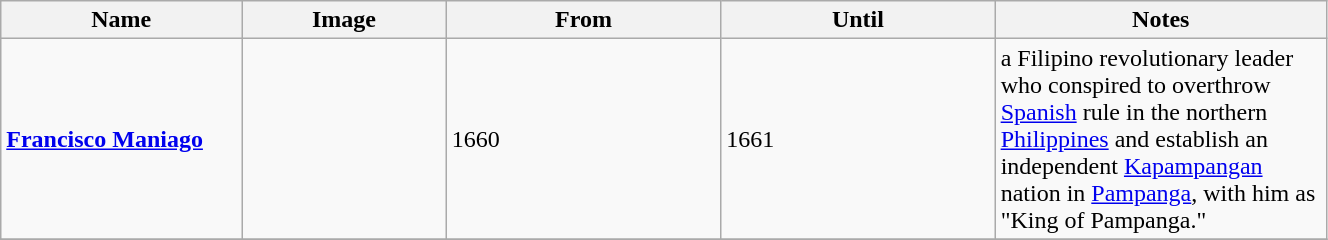<table class="wikitable" width="70%">
<tr>
<th width="5%,">Name</th>
<th width="5%">Image</th>
<th width="7%">From</th>
<th width="7%">Until</th>
<th width="7%">Notes</th>
</tr>
<tr>
<td><strong><a href='#'>Francisco Maniago</a></strong></td>
<td></td>
<td>1660</td>
<td>1661</td>
<td>a Filipino revolutionary leader who conspired to overthrow <a href='#'>Spanish</a> rule in the northern <a href='#'>Philippines</a> and establish an independent <a href='#'>Kapampangan</a> nation in <a href='#'>Pampanga</a>, with him as "King of Pampanga."</td>
</tr>
<tr>
</tr>
</table>
